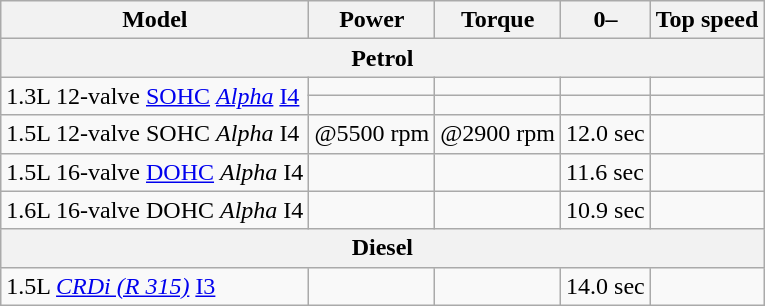<table class="wikitable">
<tr>
<th>Model</th>
<th>Power</th>
<th>Torque</th>
<th>0–</th>
<th>Top speed</th>
</tr>
<tr>
<th colspan="5">Petrol</th>
</tr>
<tr>
<td rowspan="2">1.3L 12-valve <a href='#'>SOHC</a> <em><a href='#'>Alpha</a></em> <a href='#'>I4</a></td>
<td></td>
<td></td>
<td></td>
<td></td>
</tr>
<tr>
<td></td>
<td></td>
<td></td>
<td></td>
</tr>
<tr>
<td>1.5L 12-valve SOHC <em>Alpha</em> I4</td>
<td> @5500 rpm</td>
<td> @2900 rpm</td>
<td>12.0 sec</td>
<td></td>
</tr>
<tr>
<td>1.5L 16-valve <a href='#'>DOHC</a> <em>Alpha</em> I4</td>
<td></td>
<td></td>
<td>11.6 sec</td>
<td></td>
</tr>
<tr>
<td>1.6L 16-valve DOHC <em>Alpha</em> I4</td>
<td></td>
<td></td>
<td>10.9 sec</td>
<td></td>
</tr>
<tr>
<th colspan="5">Diesel</th>
</tr>
<tr>
<td>1.5L <em><a href='#'>CRDi (R 315)</a></em> <a href='#'>I3</a></td>
<td></td>
<td></td>
<td>14.0 sec</td>
<td></td>
</tr>
</table>
